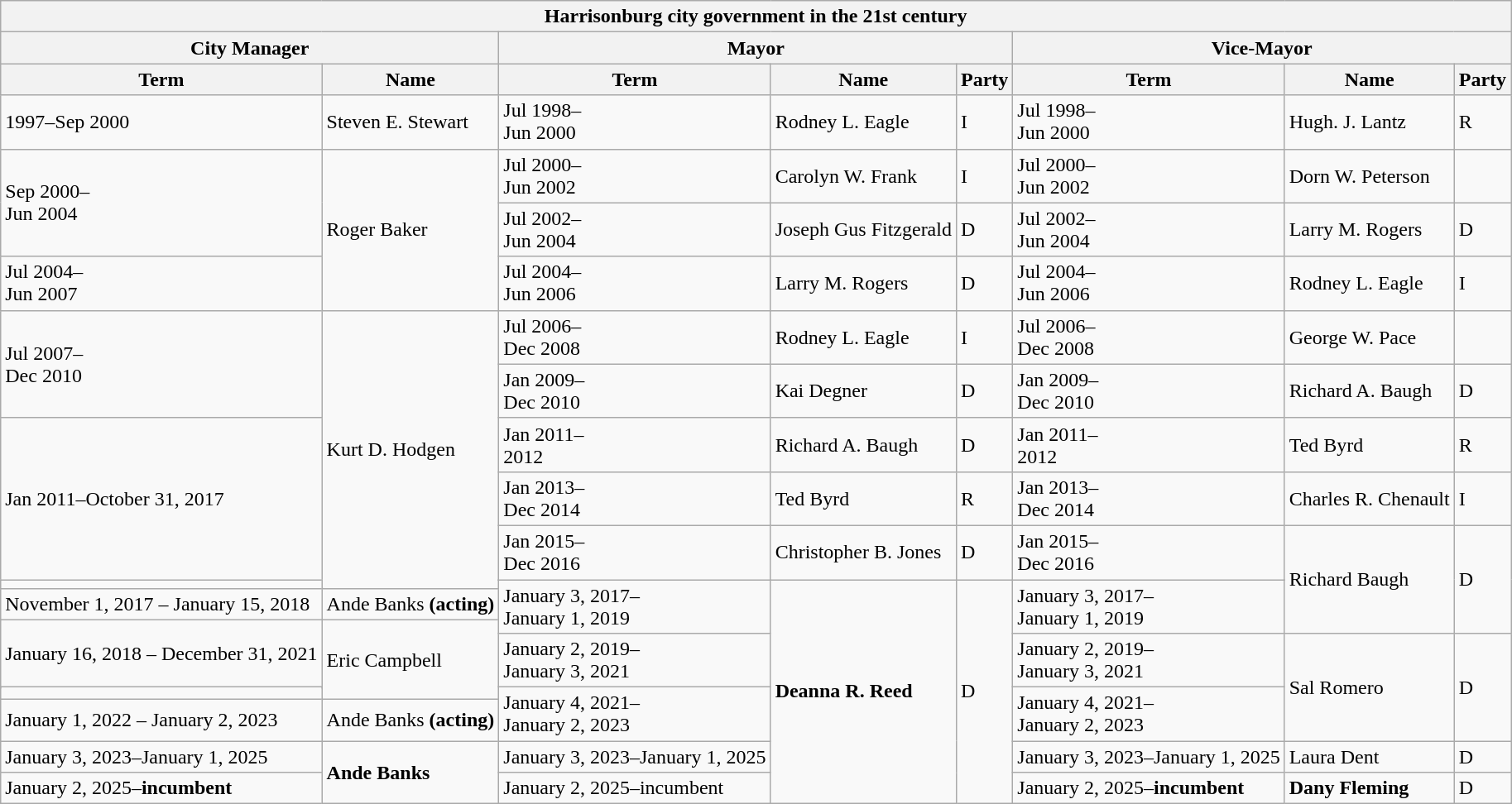<table class="wikitable">
<tr>
<th colspan="8">Harrisonburg city government in the 21st century</th>
</tr>
<tr>
<th colspan="2">City Manager</th>
<th colspan="3">Mayor</th>
<th colspan="3">Vice-Mayor</th>
</tr>
<tr>
<th>Term</th>
<th>Name</th>
<th>Term</th>
<th>Name</th>
<th>Party</th>
<th>Term</th>
<th>Name</th>
<th>Party</th>
</tr>
<tr>
<td rowspan="2">1997–Sep 2000</td>
<td rowspan="2">Steven E. Stewart</td>
<td>Jul 1998–<br>Jun 2000</td>
<td>Rodney L. Eagle</td>
<td>I</td>
<td>Jul 1998–<br>Jun 2000</td>
<td>Hugh. J. Lantz</td>
<td>R</td>
</tr>
<tr>
<td rowspan="2">Jul 2000–<br>Jun 2002</td>
<td rowspan="2">Carolyn W. Frank</td>
<td rowspan="2">I</td>
<td rowspan="2">Jul 2000–<br>Jun 2002</td>
<td rowspan="2">Dorn W. Peterson</td>
<td rowspan="2"></td>
</tr>
<tr>
<td rowspan="2">Sep 2000–<br>Jun 2004</td>
<td rowspan="4">Roger Baker</td>
</tr>
<tr>
<td>Jul 2002–<br>Jun 2004</td>
<td>Joseph Gus Fitzgerald</td>
<td>D</td>
<td>Jul 2002–<br>Jun 2004</td>
<td>Larry M. Rogers</td>
<td>D</td>
</tr>
<tr>
<td rowspan="2">Jul 2004–<br>Jun 2007</td>
<td>Jul 2004–<br>Jun 2006</td>
<td>Larry M. Rogers</td>
<td>D</td>
<td>Jul 2004–<br>Jun 2006</td>
<td>Rodney L. Eagle</td>
<td>I</td>
</tr>
<tr>
<td rowspan="2">Jul 2006–<br>Dec 2008</td>
<td rowspan="2">Rodney L. Eagle</td>
<td rowspan="2">I</td>
<td rowspan="2">Jul 2006–<br>Dec 2008</td>
<td rowspan="2">George W. Pace</td>
<td rowspan="2"></td>
</tr>
<tr>
<td rowspan="2">Jul 2007–<br>Dec 2010</td>
<td rowspan="7">Kurt D. Hodgen</td>
</tr>
<tr>
<td>Jan 2009–<br>Dec 2010</td>
<td>Kai Degner</td>
<td>D</td>
<td>Jan 2009–<br>Dec 2010</td>
<td>Richard A. Baugh</td>
<td>D</td>
</tr>
<tr>
<td rowspan="4">Jan 2011–October 31, 2017</td>
<td>Jan 2011–<br>2012</td>
<td>Richard A. Baugh</td>
<td>D</td>
<td>Jan 2011–<br>2012</td>
<td>Ted Byrd</td>
<td>R</td>
</tr>
<tr>
<td>Jan 2013–<br>Dec 2014</td>
<td>Ted Byrd</td>
<td>R</td>
<td>Jan 2013–<br>Dec 2014</td>
<td>Charles R. Chenault</td>
<td>I</td>
</tr>
<tr>
<td>Jan 2015–<br>Dec 2016</td>
<td>Christopher B. Jones</td>
<td>D</td>
<td>Jan 2015–<br>Dec 2016</td>
<td rowspan="5">Richard Baugh</td>
<td rowspan="5" >D</td>
</tr>
<tr>
<td rowspan="4">January 3, 2017–<br>January 1, 2019 </td>
<td rowspan="10"><strong>Deanna R. Reed</strong></td>
<td rowspan="10" >D</td>
<td rowspan="4">January 3, 2017–<br>January 1, 2019 </td>
</tr>
<tr>
<td></td>
</tr>
<tr>
<td>November 1, 2017 – January 15, 2018</td>
<td>Ande Banks <strong>(acting)</strong></td>
</tr>
<tr>
<td rowspan="3">January 16, 2018 – December 31, 2021</td>
<td rowspan="4">Eric Campbell</td>
</tr>
<tr>
<td>January 2, 2019–<br>January 3, 2021</td>
<td>January 2, 2019–<br>January 3, 2021</td>
<td rowspan="4">Sal Romero</td>
<td rowspan="4" >D</td>
</tr>
<tr>
<td rowspan="3">January 4, 2021–<br>January 2, 2023</td>
<td rowspan="3">January 4, 2021–<br>January 2, 2023</td>
</tr>
<tr>
<td></td>
</tr>
<tr>
<td>January 1, 2022 – January 2, 2023</td>
<td>Ande Banks <strong>(acting)</strong></td>
</tr>
<tr>
<td>January 3, 2023–January 1, 2025</td>
<td rowspan="2"><strong>Ande Banks</strong></td>
<td>January 3, 2023–January 1, 2025<strong></strong></td>
<td>January 3, 2023–January 1, 2025<strong></strong></td>
<td>Laura Dent</td>
<td rowspan="1" >D</td>
</tr>
<tr>
<td>January 2, 2025–<strong>incumbent</strong></td>
<td>January 2, 2025–incumbent</td>
<td>January 2, 2025–<strong>incumbent</strong></td>
<td><strong>Dany Fleming</strong></td>
<td rowspan="1" >D</td>
</tr>
</table>
